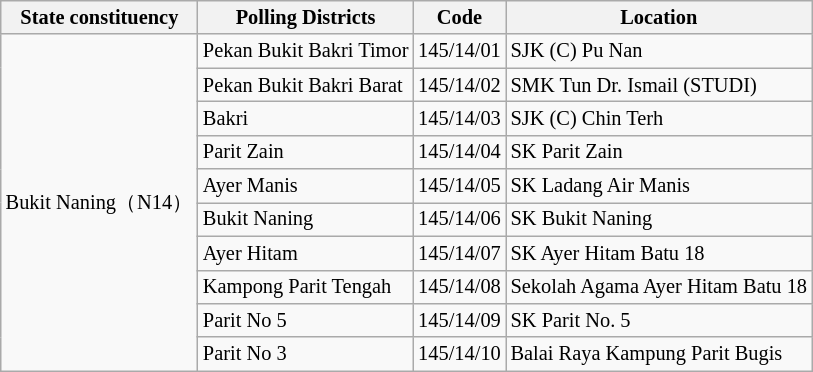<table class="wikitable sortable mw-collapsible" style="white-space:nowrap;font-size:85%">
<tr>
<th>State constituency</th>
<th>Polling Districts</th>
<th>Code</th>
<th>Location</th>
</tr>
<tr>
<td rowspan="10">Bukit Naning（N14）</td>
<td>Pekan Bukit Bakri Timor</td>
<td>145/14/01</td>
<td>SJK (C) Pu Nan</td>
</tr>
<tr>
<td>Pekan Bukit Bakri Barat</td>
<td>145/14/02</td>
<td>SMK Tun Dr. Ismail (STUDI)</td>
</tr>
<tr>
<td>Bakri</td>
<td>145/14/03</td>
<td>SJK (C) Chin Terh</td>
</tr>
<tr>
<td>Parit Zain</td>
<td>145/14/04</td>
<td>SK Parit Zain</td>
</tr>
<tr>
<td>Ayer Manis</td>
<td>145/14/05</td>
<td>SK Ladang Air Manis</td>
</tr>
<tr>
<td>Bukit Naning</td>
<td>145/14/06</td>
<td>SK Bukit Naning</td>
</tr>
<tr>
<td>Ayer Hitam</td>
<td>145/14/07</td>
<td>SK Ayer Hitam Batu 18</td>
</tr>
<tr>
<td>Kampong Parit Tengah</td>
<td>145/14/08</td>
<td>Sekolah Agama Ayer Hitam Batu 18</td>
</tr>
<tr>
<td>Parit No 5</td>
<td>145/14/09</td>
<td>SK Parit No. 5</td>
</tr>
<tr>
<td>Parit No 3</td>
<td>145/14/10</td>
<td>Balai Raya Kampung Parit Bugis</td>
</tr>
</table>
